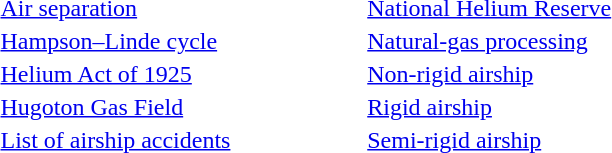<table style="width: 40%; border: none; text-align: left;">
<tr>
<td><a href='#'>Air separation</a></td>
<td><a href='#'>National Helium Reserve</a></td>
</tr>
<tr>
<td><a href='#'>Hampson–Linde cycle</a></td>
<td><a href='#'>Natural-gas processing</a></td>
</tr>
<tr>
<td><a href='#'>Helium Act of 1925</a></td>
<td><a href='#'>Non-rigid airship</a></td>
</tr>
<tr>
<td><a href='#'>Hugoton Gas Field</a></td>
<td><a href='#'>Rigid airship</a></td>
</tr>
<tr>
<td><a href='#'>List of airship accidents</a></td>
<td><a href='#'>Semi-rigid airship</a></td>
</tr>
</table>
